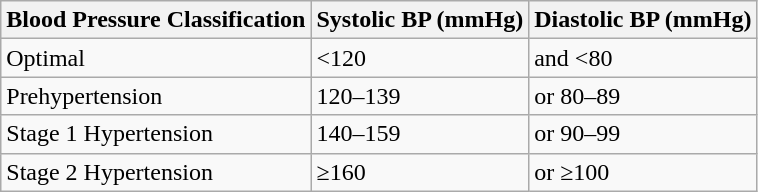<table class="wikitable">
<tr>
<th>Blood Pressure Classification</th>
<th>Systolic BP (mmHg)</th>
<th>Diastolic BP (mmHg)</th>
</tr>
<tr>
<td>Optimal</td>
<td><120</td>
<td>and <80</td>
</tr>
<tr>
<td>Prehypertension</td>
<td>120–139</td>
<td>or 80–89</td>
</tr>
<tr>
<td>Stage 1 Hypertension</td>
<td>140–159</td>
<td>or 90–99</td>
</tr>
<tr>
<td>Stage 2 Hypertension</td>
<td>≥160</td>
<td>or ≥100</td>
</tr>
</table>
